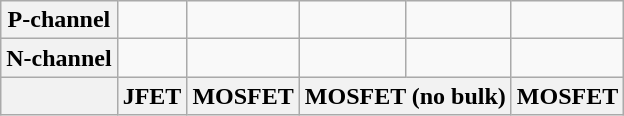<table class="wikitable" style="text-align:center;">
<tr>
<th>P-channel</th>
<td></td>
<td></td>
<td></td>
<td></td>
<td></td>
</tr>
<tr>
<th>N-channel</th>
<td></td>
<td></td>
<td></td>
<td></td>
<td></td>
</tr>
<tr>
<th></th>
<th>JFET</th>
<th>MOSFET </th>
<th colspan="2">MOSFET  (no bulk)</th>
<th>MOSFET </th>
</tr>
</table>
